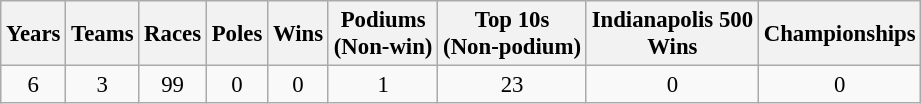<table class="wikitable" style="text-align:center; font-size:95%">
<tr>
<th>Years</th>
<th>Teams</th>
<th>Races</th>
<th>Poles</th>
<th>Wins</th>
<th>Podiums<br>(Non-win)</th>
<th>Top 10s<br>(Non-podium)</th>
<th>Indianapolis 500<br>Wins</th>
<th>Championships</th>
</tr>
<tr>
<td>6</td>
<td>3</td>
<td>99</td>
<td>0</td>
<td>0</td>
<td>1</td>
<td>23</td>
<td>0</td>
<td>0</td>
</tr>
</table>
